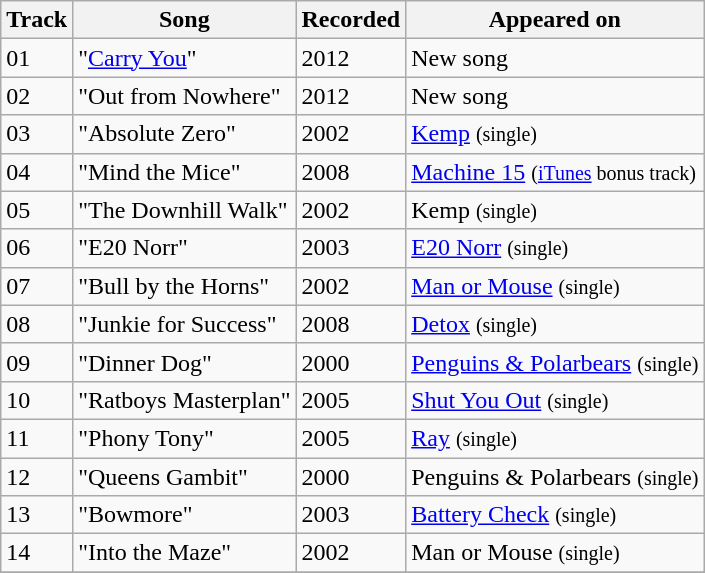<table class="wikitable">
<tr>
<th>Track</th>
<th>Song</th>
<th>Recorded</th>
<th>Appeared on</th>
</tr>
<tr>
<td>01</td>
<td>"<a href='#'>Carry You</a>"</td>
<td>2012</td>
<td>New song</td>
</tr>
<tr>
<td>02</td>
<td>"Out from Nowhere"</td>
<td>2012</td>
<td>New song</td>
</tr>
<tr>
<td>03</td>
<td>"Absolute Zero"</td>
<td>2002</td>
<td><a href='#'>Kemp</a> <small>(single)</small></td>
</tr>
<tr>
<td>04</td>
<td>"Mind the Mice"</td>
<td>2008</td>
<td><a href='#'>Machine 15</a> <small>(<a href='#'>iTunes</a> bonus track)</small></td>
</tr>
<tr>
<td>05</td>
<td>"The Downhill Walk"</td>
<td>2002</td>
<td>Kemp <small>(single)</small></td>
</tr>
<tr>
<td>06</td>
<td>"E20 Norr"</td>
<td>2003</td>
<td><a href='#'>E20 Norr</a> <small>(single)</small></td>
</tr>
<tr>
<td>07</td>
<td>"Bull by the Horns"</td>
<td>2002</td>
<td><a href='#'>Man or Mouse</a> <small>(single)</small></td>
</tr>
<tr>
<td>08</td>
<td>"Junkie for Success"</td>
<td>2008</td>
<td><a href='#'>Detox</a> <small>(single)</small></td>
</tr>
<tr>
<td>09</td>
<td>"Dinner Dog"</td>
<td>2000</td>
<td><a href='#'>Penguins & Polarbears</a> <small>(single)</small></td>
</tr>
<tr>
<td>10</td>
<td>"Ratboys Masterplan"</td>
<td>2005</td>
<td><a href='#'>Shut You Out</a> <small>(single)</small></td>
</tr>
<tr>
<td>11</td>
<td>"Phony Tony"</td>
<td>2005</td>
<td><a href='#'>Ray</a> <small>(single)</small></td>
</tr>
<tr>
<td>12</td>
<td>"Queens Gambit"</td>
<td>2000</td>
<td>Penguins & Polarbears <small>(single)</small></td>
</tr>
<tr>
<td>13</td>
<td>"Bowmore"</td>
<td>2003</td>
<td><a href='#'>Battery Check</a> <small>(single)</small></td>
</tr>
<tr>
<td>14</td>
<td>"Into the Maze"</td>
<td>2002</td>
<td>Man or Mouse <small>(single)</small></td>
</tr>
<tr>
</tr>
</table>
